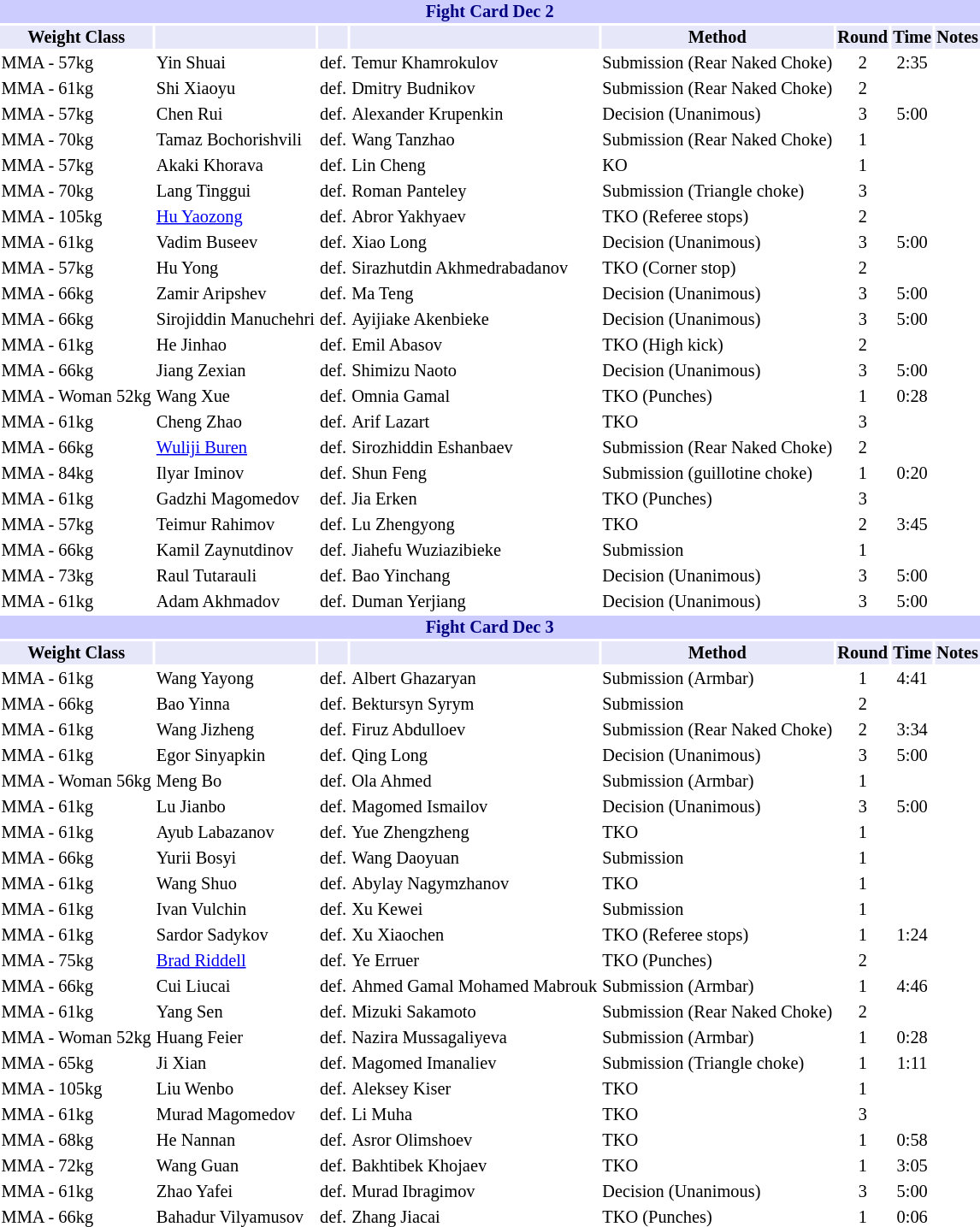<table class="toccolours" style="font-size: 85%;">
<tr>
<th colspan="8" style="background-color: #ccf; color: #000080; text-align: center;"><strong>Fight Card</strong> Dec 2</th>
</tr>
<tr>
<th colspan="1" style="background-color: #E6E8FA; color: #000000; text-align: center;">Weight Class</th>
<th colspan="1" style="background-color: #E6E8FA; color: #000000; text-align: center;"></th>
<th colspan="1" style="background-color: #E6E8FA; color: #000000; text-align: center;"></th>
<th colspan="1" style="background-color: #E6E8FA; color: #000000; text-align: center;"></th>
<th colspan="1" style="background-color: #E6E8FA; color: #000000; text-align: center;">Method</th>
<th colspan="1" style="background-color: #E6E8FA; color: #000000; text-align: center;">Round</th>
<th colspan="1" style="background-color: #E6E8FA; color: #000000; text-align: center;">Time</th>
<th colspan="1" style="background-color: #E6E8FA; color: #000000; text-align: center;">Notes</th>
</tr>
<tr>
<td>MMA - 57kg</td>
<td> Yin Shuai</td>
<td align=center>def.</td>
<td> Temur Khamrokulov</td>
<td>Submission (Rear Naked Choke)</td>
<td align=center>2</td>
<td align=center>2:35</td>
<td></td>
</tr>
<tr>
<td>MMA - 61kg</td>
<td> Shi Xiaoyu</td>
<td align=center>def.</td>
<td> Dmitry Budnikov</td>
<td>Submission (Rear Naked Choke)</td>
<td align=center>2</td>
<td align=center></td>
<td></td>
</tr>
<tr>
<td>MMA - 57kg</td>
<td> Chen Rui</td>
<td align=center>def.</td>
<td> Alexander Krupenkin</td>
<td>Decision (Unanimous)</td>
<td align=center>3</td>
<td align=center>5:00</td>
<td></td>
</tr>
<tr>
<td>MMA - 70kg</td>
<td> Tamaz Bochorishvili</td>
<td align=center>def.</td>
<td> Wang Tanzhao</td>
<td>Submission (Rear Naked Choke)</td>
<td align=center>1</td>
<td align=center></td>
<td></td>
</tr>
<tr>
<td>MMA - 57kg</td>
<td> Akaki Khorava</td>
<td align=center>def.</td>
<td> Lin Cheng</td>
<td>KO</td>
<td align=center>1</td>
<td align=center></td>
<td></td>
</tr>
<tr>
<td>MMA - 70kg</td>
<td> Lang Tinggui</td>
<td align=center>def.</td>
<td> Roman Panteley</td>
<td>Submission (Triangle choke)</td>
<td align=center>3</td>
<td align=center></td>
<td></td>
</tr>
<tr>
<td>MMA - 105kg</td>
<td> <a href='#'>Hu Yaozong</a></td>
<td align=center>def.</td>
<td> Abror Yakhyaev</td>
<td>TKO (Referee stops)</td>
<td align=center>2</td>
<td align=center></td>
<td></td>
</tr>
<tr>
<td>MMA - 61kg</td>
<td> Vadim Buseev</td>
<td align=center>def.</td>
<td> Xiao Long</td>
<td>Decision (Unanimous)</td>
<td align=center>3</td>
<td align=center>5:00</td>
<td></td>
</tr>
<tr>
<td>MMA - 57kg</td>
<td> Hu Yong</td>
<td align=center>def.</td>
<td> Sirazhutdin Akhmedrabadanov</td>
<td>TKO (Corner stop)</td>
<td align=center>2</td>
<td align=center></td>
<td></td>
</tr>
<tr>
<td>MMA - 66kg</td>
<td> Zamir Aripshev</td>
<td align=center>def.</td>
<td> Ma Teng</td>
<td>Decision (Unanimous)</td>
<td align=center>3</td>
<td align=center>5:00</td>
<td></td>
</tr>
<tr>
<td>MMA - 66kg</td>
<td> Sirojiddin Manuchehri</td>
<td align=center>def.</td>
<td> Ayijiake Akenbieke</td>
<td>Decision (Unanimous)</td>
<td align=center>3</td>
<td align=center>5:00</td>
<td></td>
</tr>
<tr>
<td>MMA - 61kg</td>
<td> He Jinhao</td>
<td align=center>def.</td>
<td> Emil Abasov</td>
<td>TKO (High kick)</td>
<td align=center>2</td>
<td align=center></td>
<td></td>
</tr>
<tr>
<td>MMA - 66kg</td>
<td> Jiang Zexian</td>
<td align=center>def.</td>
<td> Shimizu Naoto</td>
<td>Decision (Unanimous)</td>
<td align=center>3</td>
<td align=center>5:00</td>
<td></td>
</tr>
<tr>
<td>MMA - Woman 52kg</td>
<td> Wang Xue</td>
<td align=center>def.</td>
<td> Omnia Gamal</td>
<td>TKO (Punches)</td>
<td align=center>1</td>
<td align=center>0:28</td>
<td></td>
</tr>
<tr>
<td>MMA - 61kg</td>
<td> Cheng Zhao</td>
<td align=center>def.</td>
<td> Arif Lazart</td>
<td>TKO</td>
<td align=center>3</td>
<td align=center></td>
<td></td>
</tr>
<tr>
<td>MMA - 66kg</td>
<td> <a href='#'>Wuliji Buren</a></td>
<td align=center>def.</td>
<td> Sirozhiddin Eshanbaev</td>
<td>Submission (Rear Naked Choke)</td>
<td align=center>2</td>
<td align=center></td>
<td></td>
</tr>
<tr>
<td>MMA - 84kg</td>
<td> Ilyar Iminov</td>
<td align=center>def.</td>
<td> Shun Feng</td>
<td>Submission (guillotine choke)</td>
<td align=center>1</td>
<td align=center>0:20</td>
<td></td>
</tr>
<tr>
<td>MMA - 61kg</td>
<td> Gadzhi Magomedov</td>
<td align=center>def.</td>
<td> Jia Erken</td>
<td>TKO (Punches)</td>
<td align=center>3</td>
<td align=center></td>
<td></td>
</tr>
<tr>
<td>MMA - 57kg</td>
<td> Teimur Rahimov</td>
<td align=center>def.</td>
<td> Lu Zhengyong</td>
<td>TKO</td>
<td align=center>2</td>
<td align=center>3:45</td>
<td></td>
</tr>
<tr>
<td>MMA - 66kg</td>
<td> Kamil Zaynutdinov</td>
<td align=center>def.</td>
<td> Jiahefu Wuziazibieke</td>
<td>Submission</td>
<td align=center>1</td>
<td align=center></td>
<td></td>
</tr>
<tr>
<td>MMA - 73kg</td>
<td> Raul Tutarauli</td>
<td align=center>def.</td>
<td> Bao Yinchang</td>
<td>Decision (Unanimous)</td>
<td align=center>3</td>
<td align=center>5:00</td>
<td></td>
</tr>
<tr>
<td>MMA - 61kg</td>
<td> Adam Akhmadov</td>
<td align=center>def.</td>
<td> Duman Yerjiang</td>
<td>Decision (Unanimous)</td>
<td align=center>3</td>
<td align=center>5:00</td>
<td></td>
</tr>
<tr>
<th colspan="8" style="background-color: #ccf; color: #000080; text-align: center;"><strong>Fight Card</strong> Dec 3</th>
</tr>
<tr>
<th colspan="1" style="background-color: #E6E8FA; color: #000000; text-align: center;">Weight Class</th>
<th colspan="1" style="background-color: #E6E8FA; color: #000000; text-align: center;"></th>
<th colspan="1" style="background-color: #E6E8FA; color: #000000; text-align: center;"></th>
<th colspan="1" style="background-color: #E6E8FA; color: #000000; text-align: center;"></th>
<th colspan="1" style="background-color: #E6E8FA; color: #000000; text-align: center;">Method</th>
<th colspan="1" style="background-color: #E6E8FA; color: #000000; text-align: center;">Round</th>
<th colspan="1" style="background-color: #E6E8FA; color: #000000; text-align: center;">Time</th>
<th colspan="1" style="background-color: #E6E8FA; color: #000000; text-align: center;">Notes</th>
</tr>
<tr>
<td>MMA - 61kg</td>
<td> Wang Yayong</td>
<td align=center>def.</td>
<td> Albert Ghazaryan</td>
<td>Submission (Armbar)</td>
<td align=center>1</td>
<td align=center>4:41</td>
<td></td>
</tr>
<tr>
<td>MMA - 66kg</td>
<td> Bao Yinna</td>
<td align=center>def.</td>
<td> Bektursyn Syrym</td>
<td>Submission</td>
<td align=center>2</td>
<td align=center></td>
<td></td>
</tr>
<tr>
<td>MMA - 61kg</td>
<td> Wang Jizheng</td>
<td align=center>def.</td>
<td> Firuz Abdulloev</td>
<td>Submission (Rear Naked Choke)</td>
<td align=center>2</td>
<td align=center>3:34</td>
<td></td>
</tr>
<tr>
<td>MMA - 61kg</td>
<td> Egor Sinyapkin</td>
<td align=center>def.</td>
<td> Qing Long</td>
<td>Decision (Unanimous)</td>
<td align=center>3</td>
<td align=center>5:00</td>
<td></td>
</tr>
<tr>
<td>MMA - Woman 56kg</td>
<td> Meng Bo</td>
<td align=center>def.</td>
<td> Ola Ahmed</td>
<td>Submission (Armbar)</td>
<td align=center>1</td>
<td align=center></td>
<td></td>
</tr>
<tr>
<td>MMA - 61kg</td>
<td> Lu Jianbo</td>
<td align=center>def.</td>
<td> Magomed Ismailov</td>
<td>Decision (Unanimous)</td>
<td align=center>3</td>
<td align=center>5:00</td>
<td></td>
</tr>
<tr>
<td>MMA - 61kg</td>
<td> Ayub Labazanov</td>
<td align=center>def.</td>
<td> Yue Zhengzheng</td>
<td>TKO</td>
<td align=center>1</td>
<td align=center></td>
<td></td>
</tr>
<tr>
<td>MMA - 66kg</td>
<td> Yurii Bosyi</td>
<td align=center>def.</td>
<td> Wang Daoyuan</td>
<td>Submission</td>
<td align=center>1</td>
<td align=center></td>
<td></td>
</tr>
<tr>
<td>MMA - 61kg</td>
<td> Wang Shuo</td>
<td align=center>def.</td>
<td> Abylay Nagymzhanov</td>
<td>TKO</td>
<td align=center>1</td>
<td align=center></td>
<td></td>
</tr>
<tr>
<td>MMA - 61kg</td>
<td> Ivan Vulchin</td>
<td align=center>def.</td>
<td> Xu Kewei</td>
<td>Submission</td>
<td align=center>1</td>
<td align=center></td>
<td></td>
</tr>
<tr>
<td>MMA - 61kg</td>
<td> Sardor Sadykov</td>
<td align=center>def.</td>
<td> Xu Xiaochen</td>
<td>TKO (Referee stops)</td>
<td align=center>1</td>
<td align=center>1:24</td>
<td></td>
</tr>
<tr>
<td>MMA - 75kg</td>
<td> <a href='#'>Brad Riddell</a></td>
<td align=center>def.</td>
<td> Ye Erruer</td>
<td>TKO (Punches)</td>
<td align=center>2</td>
<td align=center></td>
<td></td>
</tr>
<tr>
<td>MMA - 66kg</td>
<td> Cui Liucai</td>
<td align=center>def.</td>
<td> Ahmed Gamal Mohamed Mabrouk</td>
<td>Submission (Armbar)</td>
<td align=center>1</td>
<td align=center>4:46</td>
<td></td>
</tr>
<tr>
<td>MMA - 61kg</td>
<td> Yang Sen</td>
<td align=center>def.</td>
<td> Mizuki Sakamoto</td>
<td>Submission (Rear Naked Choke)</td>
<td align=center>2</td>
<td align=center></td>
<td></td>
</tr>
<tr>
<td>MMA - Woman 52kg</td>
<td> Huang Feier</td>
<td align=center>def.</td>
<td> Nazira Mussagaliyeva</td>
<td>Submission (Armbar)</td>
<td align=center>1</td>
<td align=center>0:28</td>
<td></td>
</tr>
<tr>
<td>MMA - 65kg</td>
<td> Ji Xian</td>
<td align=center>def.</td>
<td> Magomed Imanaliev</td>
<td>Submission (Triangle choke)</td>
<td align=center>1</td>
<td align=center>1:11</td>
<td></td>
</tr>
<tr>
<td>MMA - 105kg</td>
<td> Liu Wenbo</td>
<td align=center>def.</td>
<td> Aleksey Kiser</td>
<td>TKO</td>
<td align=center>1</td>
<td align=center></td>
<td></td>
</tr>
<tr>
<td>MMA - 61kg</td>
<td> Murad Magomedov</td>
<td align=center>def.</td>
<td> Li Muha</td>
<td>TKO</td>
<td align=center>3</td>
<td align=center></td>
<td></td>
</tr>
<tr>
<td>MMA - 68kg</td>
<td> He Nannan</td>
<td align=center>def.</td>
<td> Asror Olimshoev</td>
<td>TKO</td>
<td align=center>1</td>
<td align=center>0:58</td>
<td></td>
</tr>
<tr>
<td>MMA - 72kg</td>
<td> Wang Guan</td>
<td align=center>def.</td>
<td> Bakhtibek Khojaev</td>
<td>TKO</td>
<td align=center>1</td>
<td align=center>3:05</td>
<td></td>
</tr>
<tr>
<td>MMA - 61kg</td>
<td> Zhao Yafei</td>
<td align=center>def.</td>
<td> Murad Ibragimov</td>
<td>Decision (Unanimous)</td>
<td align=center>3</td>
<td align=center>5:00</td>
<td></td>
</tr>
<tr>
<td>MMA - 66kg</td>
<td> Bahadur Vilyamusov</td>
<td align=center>def.</td>
<td> Zhang Jiacai</td>
<td>TKO (Punches)</td>
<td align=center>1</td>
<td align=center>0:06</td>
<td></td>
</tr>
<tr>
</tr>
</table>
